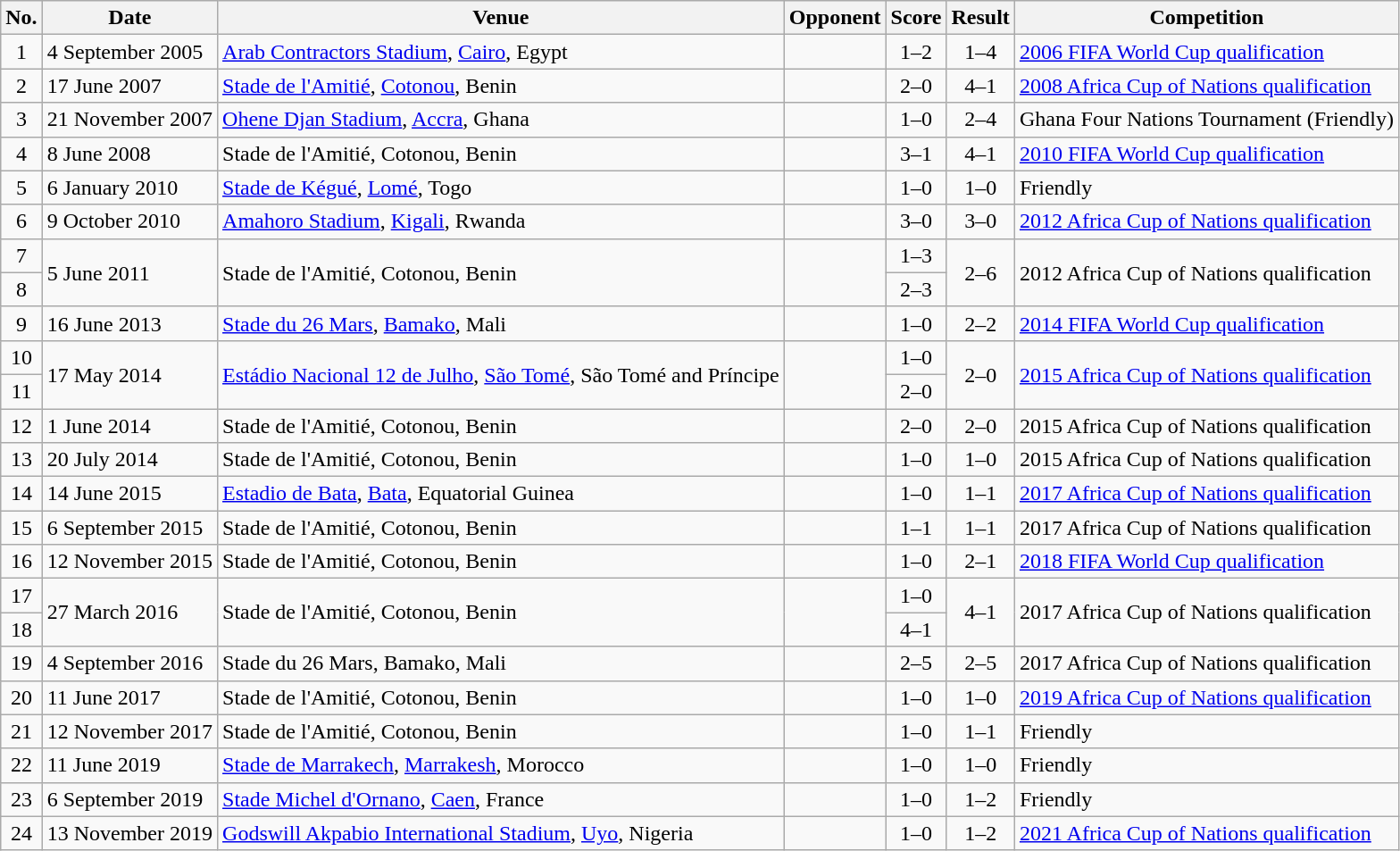<table class="wikitable sortable">
<tr>
<th scope="col">No.</th>
<th scope="col">Date</th>
<th scope="col">Venue</th>
<th scope="col">Opponent</th>
<th scope="col">Score</th>
<th scope="col">Result</th>
<th scope="col">Competition</th>
</tr>
<tr>
<td style="text-align:center">1</td>
<td>4 September 2005</td>
<td><a href='#'>Arab Contractors Stadium</a>, <a href='#'>Cairo</a>, Egypt</td>
<td></td>
<td style="text-align:center">1–2</td>
<td style="text-align:center">1–4</td>
<td><a href='#'>2006 FIFA World Cup qualification</a></td>
</tr>
<tr>
<td style="text-align:center">2</td>
<td>17 June 2007</td>
<td><a href='#'>Stade de l'Amitié</a>, <a href='#'>Cotonou</a>, Benin</td>
<td></td>
<td style="text-align:center">2–0</td>
<td style="text-align:center">4–1</td>
<td><a href='#'>2008 Africa Cup of Nations qualification</a></td>
</tr>
<tr>
<td style="text-align:center">3</td>
<td>21 November 2007</td>
<td><a href='#'>Ohene Djan Stadium</a>, <a href='#'>Accra</a>, Ghana</td>
<td></td>
<td style="text-align:center">1–0</td>
<td style="text-align:center">2–4</td>
<td>Ghana Four Nations Tournament (Friendly)</td>
</tr>
<tr>
<td style="text-align:center">4</td>
<td>8 June 2008</td>
<td>Stade de l'Amitié, Cotonou, Benin</td>
<td></td>
<td style="text-align:center">3–1</td>
<td style="text-align:center">4–1</td>
<td><a href='#'>2010 FIFA World Cup qualification</a></td>
</tr>
<tr>
<td style="text-align:center">5</td>
<td>6 January 2010</td>
<td><a href='#'>Stade de Kégué</a>, <a href='#'>Lomé</a>, Togo</td>
<td></td>
<td style="text-align:center">1–0</td>
<td style="text-align:center">1–0</td>
<td>Friendly</td>
</tr>
<tr>
<td style="text-align:center">6</td>
<td>9 October 2010</td>
<td><a href='#'>Amahoro Stadium</a>, <a href='#'>Kigali</a>, Rwanda</td>
<td></td>
<td style="text-align:center">3–0</td>
<td style="text-align:center">3–0</td>
<td><a href='#'>2012 Africa Cup of Nations qualification</a></td>
</tr>
<tr>
<td style="text-align:center">7</td>
<td rowspan="2">5 June 2011</td>
<td rowspan="2">Stade de l'Amitié, Cotonou, Benin</td>
<td rowspan="2"></td>
<td style="text-align:center">1–3</td>
<td rowspan="2" style="text-align:center">2–6</td>
<td rowspan="2">2012 Africa Cup of Nations qualification</td>
</tr>
<tr>
<td style="text-align:center">8</td>
<td style="text-align:center">2–3</td>
</tr>
<tr>
<td style="text-align:center">9</td>
<td>16 June 2013</td>
<td><a href='#'>Stade du 26 Mars</a>, <a href='#'>Bamako</a>, Mali</td>
<td></td>
<td style="text-align:center">1–0</td>
<td style="text-align:center">2–2</td>
<td><a href='#'>2014 FIFA World Cup qualification</a></td>
</tr>
<tr>
<td style="text-align:center">10</td>
<td rowspan="2">17 May 2014</td>
<td rowspan="2"><a href='#'>Estádio Nacional 12 de Julho</a>, <a href='#'>São Tomé</a>, São Tomé and Príncipe</td>
<td rowspan="2"></td>
<td style="text-align:center">1–0</td>
<td rowspan="2" style="text-align:center">2–0</td>
<td rowspan="2"><a href='#'>2015 Africa Cup of Nations qualification</a></td>
</tr>
<tr>
<td style="text-align:center">11</td>
<td style="text-align:center">2–0</td>
</tr>
<tr>
<td style="text-align:center">12</td>
<td>1 June 2014</td>
<td>Stade de l'Amitié, Cotonou, Benin</td>
<td></td>
<td style="text-align:center">2–0</td>
<td style="text-align:center">2–0</td>
<td>2015 Africa Cup of Nations qualification</td>
</tr>
<tr>
<td style="text-align:center">13</td>
<td>20 July 2014</td>
<td>Stade de l'Amitié, Cotonou, Benin</td>
<td></td>
<td style="text-align:center">1–0</td>
<td style="text-align:center">1–0</td>
<td>2015 Africa Cup of Nations qualification</td>
</tr>
<tr>
<td style="text-align:center">14</td>
<td>14 June 2015</td>
<td><a href='#'>Estadio de Bata</a>, <a href='#'>Bata</a>, Equatorial Guinea</td>
<td></td>
<td style="text-align:center">1–0</td>
<td style="text-align:center">1–1</td>
<td><a href='#'>2017 Africa Cup of Nations qualification</a></td>
</tr>
<tr>
<td style="text-align:center">15</td>
<td>6 September 2015</td>
<td>Stade de l'Amitié, Cotonou, Benin</td>
<td></td>
<td style="text-align:center">1–1</td>
<td style="text-align:center">1–1</td>
<td>2017 Africa Cup of Nations qualification</td>
</tr>
<tr>
<td style="text-align:center">16</td>
<td>12 November 2015</td>
<td>Stade de l'Amitié, Cotonou, Benin</td>
<td></td>
<td style="text-align:center">1–0</td>
<td style="text-align:center">2–1</td>
<td><a href='#'>2018 FIFA World Cup qualification</a></td>
</tr>
<tr>
<td style="text-align:center">17</td>
<td rowspan="2">27 March 2016</td>
<td rowspan="2">Stade de l'Amitié, Cotonou, Benin</td>
<td rowspan="2"></td>
<td style="text-align:center">1–0</td>
<td rowspan="2" style="text-align:center">4–1</td>
<td rowspan="2">2017 Africa Cup of Nations qualification</td>
</tr>
<tr>
<td style="text-align:center">18</td>
<td style="text-align:center">4–1</td>
</tr>
<tr>
<td style="text-align:center">19</td>
<td>4 September 2016</td>
<td>Stade du 26 Mars, Bamako, Mali</td>
<td></td>
<td style="text-align:center">2–5</td>
<td style="text-align:center">2–5</td>
<td>2017 Africa Cup of Nations qualification</td>
</tr>
<tr>
<td style="text-align:center">20</td>
<td>11 June 2017</td>
<td>Stade de l'Amitié, Cotonou, Benin</td>
<td></td>
<td style="text-align:center">1–0</td>
<td style="text-align:center">1–0</td>
<td><a href='#'>2019 Africa Cup of Nations qualification</a></td>
</tr>
<tr>
<td style="text-align:center">21</td>
<td>12 November 2017</td>
<td>Stade de l'Amitié, Cotonou, Benin</td>
<td></td>
<td style="text-align:center">1–0</td>
<td style="text-align:center">1–1</td>
<td>Friendly</td>
</tr>
<tr>
<td style="text-align:center">22</td>
<td>11 June 2019</td>
<td><a href='#'>Stade de Marrakech</a>, <a href='#'>Marrakesh</a>, Morocco</td>
<td></td>
<td style="text-align:center">1–0</td>
<td style="text-align:center">1–0</td>
<td>Friendly</td>
</tr>
<tr>
<td style="text-align:center">23</td>
<td>6 September 2019</td>
<td><a href='#'>Stade Michel d'Ornano</a>, <a href='#'>Caen</a>, France</td>
<td></td>
<td style="text-align:center">1–0</td>
<td style="text-align:center">1–2</td>
<td>Friendly</td>
</tr>
<tr>
<td style="text-align:center">24</td>
<td>13 November 2019</td>
<td><a href='#'>Godswill Akpabio International Stadium</a>, <a href='#'>Uyo</a>, Nigeria</td>
<td></td>
<td style="text-align:center">1–0</td>
<td style="text-align:center">1–2</td>
<td><a href='#'>2021 Africa Cup of Nations qualification</a></td>
</tr>
</table>
